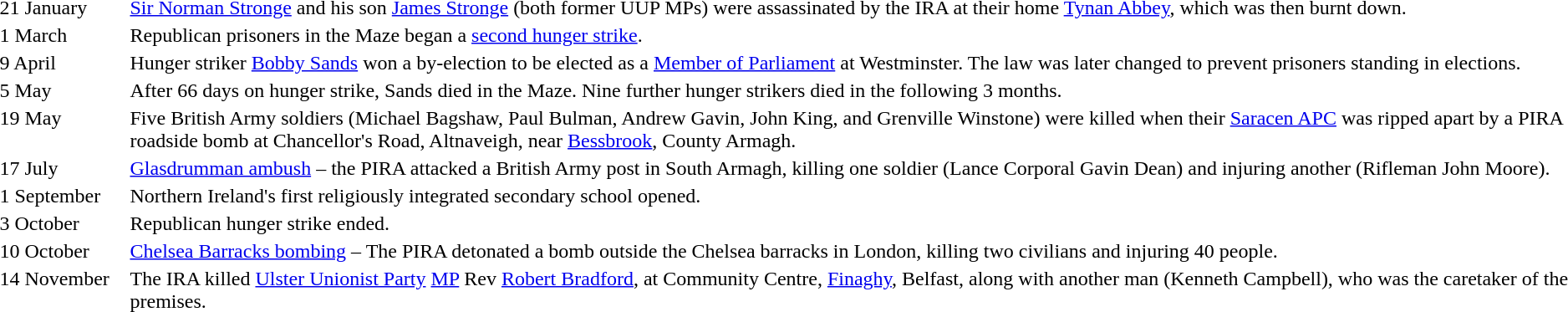<table width=100%>
<tr>
<td style="width:100px; vertical-align:top;">21 January</td>
<td><a href='#'>Sir Norman Stronge</a> and his son <a href='#'>James Stronge</a> (both former UUP MPs) were assassinated by the IRA at their home <a href='#'>Tynan Abbey</a>, which was then burnt down.</td>
</tr>
<tr>
<td valign="top">1 March</td>
<td>Republican prisoners in the Maze began a <a href='#'>second hunger strike</a>.</td>
</tr>
<tr>
<td valign="top">9 April</td>
<td>Hunger striker <a href='#'>Bobby Sands</a> won a by-election to be elected as a <a href='#'>Member of Parliament</a> at Westminster. The law was later changed to prevent prisoners standing in elections.</td>
</tr>
<tr>
<td valign="top">5 May</td>
<td>After 66 days on hunger strike, Sands died in the Maze. Nine further hunger strikers died in the following 3 months.</td>
</tr>
<tr>
<td valign="top">19 May</td>
<td>Five British Army soldiers (Michael Bagshaw, Paul Bulman, Andrew Gavin, John King, and Grenville Winstone) were killed when their <a href='#'>Saracen APC</a> was ripped apart by a PIRA roadside bomb at Chancellor's Road, Altnaveigh, near <a href='#'>Bessbrook</a>, County Armagh.</td>
</tr>
<tr>
<td valign="top">17 July</td>
<td><a href='#'>Glasdrumman ambush</a> – the PIRA attacked a British Army post in South Armagh, killing one soldier (Lance Corporal Gavin Dean) and injuring another (Rifleman John Moore).</td>
</tr>
<tr>
<td valign="top">1 September</td>
<td>Northern Ireland's first religiously integrated secondary school opened.</td>
</tr>
<tr>
<td valign="top">3 October</td>
<td>Republican hunger strike ended.</td>
</tr>
<tr>
<td valign="top">10 October</td>
<td><a href='#'>Chelsea Barracks bombing</a> – The PIRA detonated a bomb outside the Chelsea barracks in London, killing two civilians and injuring 40 people.</td>
</tr>
<tr>
<td valign="top">14 November</td>
<td>The IRA killed <a href='#'>Ulster Unionist Party</a> <a href='#'>MP</a> Rev <a href='#'>Robert Bradford</a>, at Community Centre, <a href='#'>Finaghy</a>, Belfast, along with another man (Kenneth Campbell), who was the caretaker of the premises.</td>
</tr>
</table>
